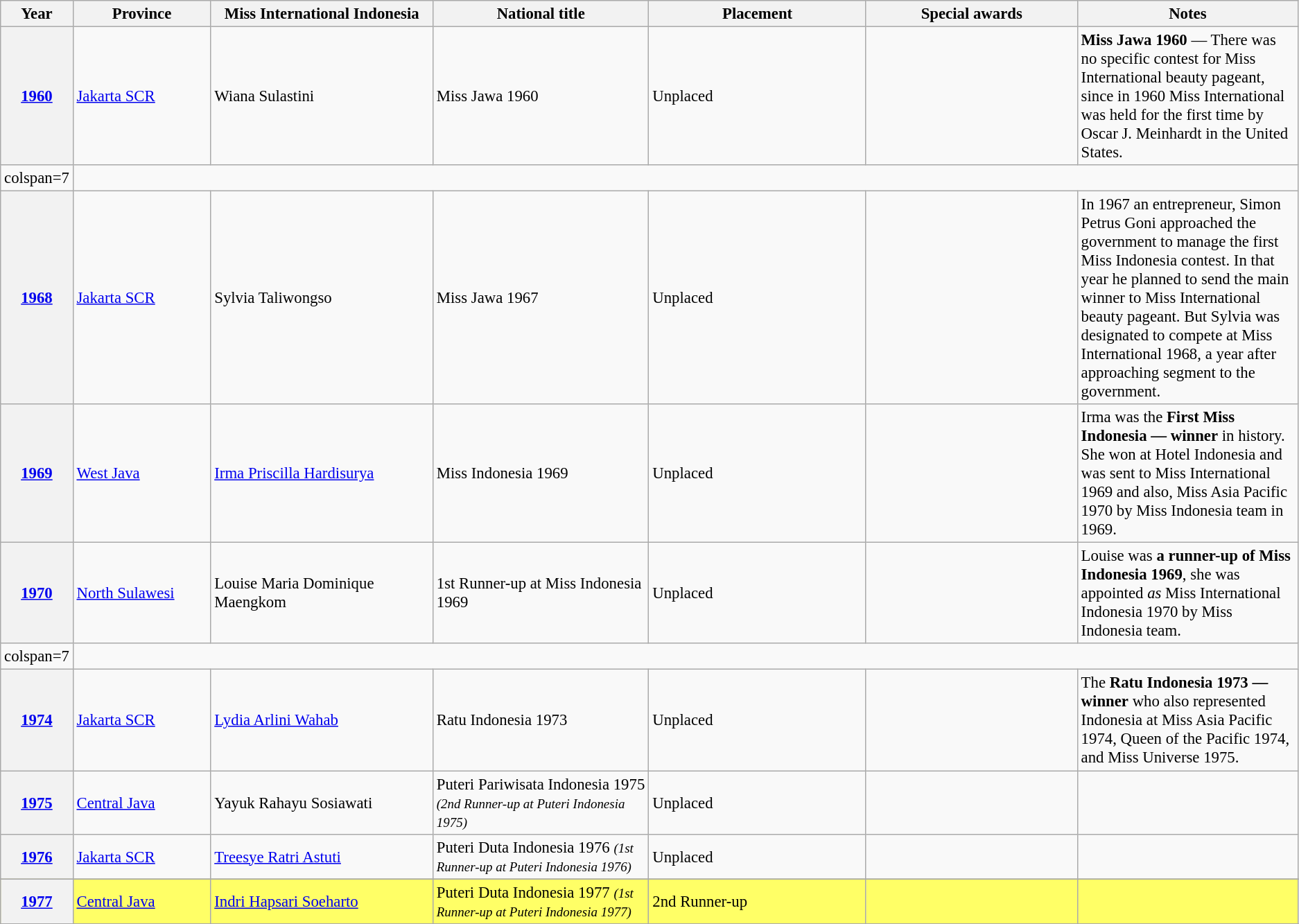<table class="wikitable " style="font-size: 95%;">
<tr>
<th width="60">Year</th>
<th width="150">Province</th>
<th width="250">Miss International Indonesia</th>
<th width="250">National title</th>
<th width="250">Placement</th>
<th width="250">Special awards</th>
<th width="250">Notes</th>
</tr>
<tr>
<th><a href='#'>1960</a></th>
<td><a href='#'>Jakarta SCR</a></td>
<td>Wiana Sulastini</td>
<td>Miss Jawa 1960</td>
<td>Unplaced</td>
<td></td>
<td><strong>Miss Jawa 1960</strong> ― There was no specific contest for Miss International beauty pageant, since in 1960 Miss International was held for the first time by Oscar J. Meinhardt in the United States.</td>
</tr>
<tr>
<td>colspan=7 </td>
</tr>
<tr>
<th><a href='#'>1968</a></th>
<td><a href='#'>Jakarta SCR</a></td>
<td>Sylvia Taliwongso</td>
<td>Miss Jawa 1967</td>
<td>Unplaced</td>
<td></td>
<td>In 1967 an entrepreneur, Simon Petrus Goni approached the government to manage the first Miss Indonesia contest. In that year he planned to send the main winner to Miss International beauty pageant. But Sylvia was designated to compete at Miss International 1968, a year after approaching segment to the government.</td>
</tr>
<tr>
<th><a href='#'>1969</a></th>
<td><a href='#'>West Java</a></td>
<td><a href='#'>Irma Priscilla Hardisurya</a></td>
<td>Miss Indonesia 1969</td>
<td>Unplaced</td>
<td></td>
<td>Irma was the <strong>First Miss Indonesia ― winner</strong> in history. She won at Hotel Indonesia and was sent to Miss International 1969 and also, Miss Asia Pacific 1970 by Miss Indonesia team in 1969.</td>
</tr>
<tr>
<th><a href='#'>1970</a></th>
<td><a href='#'>North Sulawesi</a></td>
<td>Louise Maria Dominique Maengkom</td>
<td>1st Runner-up at Miss Indonesia 1969</td>
<td>Unplaced</td>
<td></td>
<td>Louise was <strong>a runner-up of Miss Indonesia 1969</strong>, she was appointed <em>as</em> Miss International Indonesia 1970 by Miss Indonesia team.</td>
</tr>
<tr>
<td>colspan=7 </td>
</tr>
<tr>
<th><a href='#'>1974</a></th>
<td><a href='#'>Jakarta SCR</a></td>
<td><a href='#'>Lydia Arlini Wahab</a></td>
<td>Ratu Indonesia 1973</td>
<td>Unplaced</td>
<td></td>
<td>The <strong>Ratu Indonesia 1973 — winner</strong> who also represented Indonesia at Miss Asia Pacific 1974, Queen of the Pacific 1974, and Miss Universe 1975.</td>
</tr>
<tr>
<th><a href='#'>1975</a></th>
<td><a href='#'>Central Java</a></td>
<td>Yayuk Rahayu Sosiawati</td>
<td>Puteri Pariwisata Indonesia 1975 <small><em>(2nd Runner-up at Puteri Indonesia 1975)</em></small></td>
<td>Unplaced</td>
<td></td>
<td></td>
</tr>
<tr>
<th><a href='#'>1976</a></th>
<td><a href='#'>Jakarta SCR</a></td>
<td><a href='#'>Treesye Ratri Astuti</a></td>
<td>Puteri Duta Indonesia 1976 <small><em>(1st Runner-up at Puteri Indonesia 1976)</em></small></td>
<td>Unplaced</td>
<td></td>
<td></td>
</tr>
<tr>
</tr>
<tr style="background-color:#FFFF66; ">
<th><a href='#'>1977</a></th>
<td><a href='#'>Central Java</a></td>
<td><a href='#'>Indri Hapsari Soeharto</a></td>
<td>Puteri Duta Indonesia 1977 <small><em>(1st Runner-up at Puteri Indonesia 1977)</em></small></td>
<td>2nd Runner-up</td>
<td></td>
<td></td>
</tr>
<tr>
</tr>
</table>
